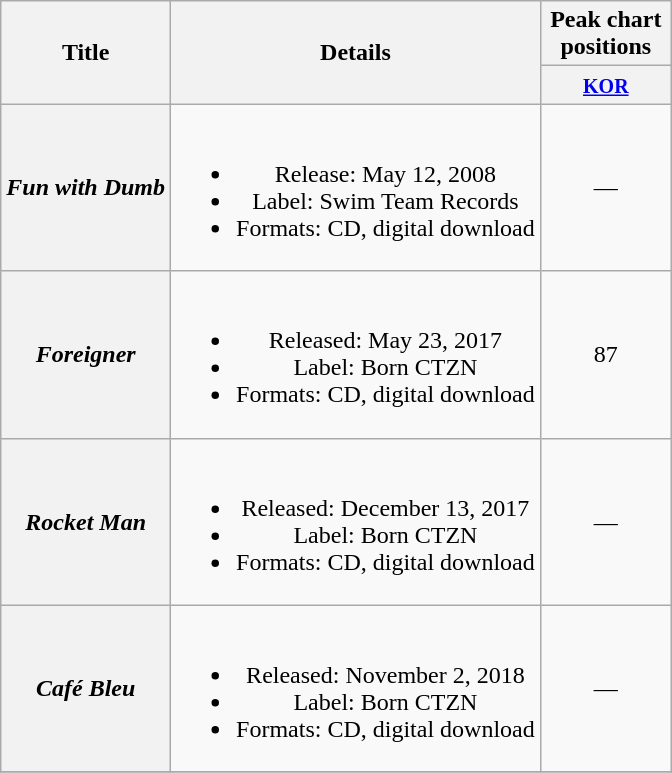<table class="wikitable plainrowheaders" style="text-align:center;">
<tr>
<th scope="col" rowspan="2">Title</th>
<th scope="col" rowspan="2">Details</th>
<th scope="col" colspan="1" style="width:5em;">Peak chart positions</th>
</tr>
<tr>
<th><small><a href='#'>KOR</a></small><br></th>
</tr>
<tr>
<th scope="row"><em>Fun with Dumb</em></th>
<td><br><ul><li>Release: May 12, 2008</li><li>Label: Swim Team Records</li><li>Formats: CD, digital download</li></ul></td>
<td>—</td>
</tr>
<tr>
<th scope="row"><em>Foreigner</em></th>
<td><br><ul><li>Released: May 23, 2017</li><li>Label: Born CTZN</li><li>Formats: CD, digital download</li></ul></td>
<td>87</td>
</tr>
<tr>
<th scope="row"><em>Rocket Man</em></th>
<td><br><ul><li>Released: December 13, 2017</li><li>Label: Born CTZN</li><li>Formats: CD, digital download</li></ul></td>
<td>—</td>
</tr>
<tr>
<th scope="row"><em>Café Bleu</em></th>
<td><br><ul><li>Released: November 2, 2018</li><li>Label: Born CTZN</li><li>Formats: CD, digital download</li></ul></td>
<td>—</td>
</tr>
<tr>
</tr>
</table>
